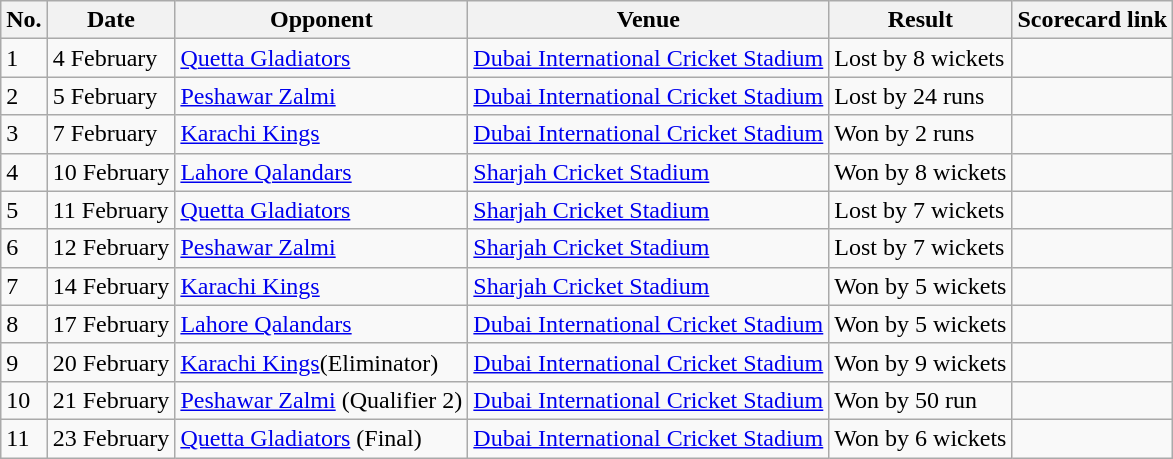<table class="wikitable sortable">
<tr>
<th>No.</th>
<th>Date</th>
<th>Opponent</th>
<th>Venue</th>
<th>Result</th>
<th>Scorecard link</th>
</tr>
<tr align= style="background:#fbb;">
<td>1</td>
<td>4 February</td>
<td><a href='#'>Quetta Gladiators</a></td>
<td><a href='#'>Dubai International Cricket Stadium</a></td>
<td>Lost by 8 wickets</td>
<td></td>
</tr>
<tr align= style="background:#fbb;">
<td>2</td>
<td>5 February</td>
<td><a href='#'>Peshawar Zalmi</a></td>
<td><a href='#'>Dubai International Cricket Stadium</a></td>
<td>Lost by 24 runs</td>
<td></td>
</tr>
<tr align= style="background:#c3fdb8;">
<td>3</td>
<td>7 February</td>
<td><a href='#'>Karachi Kings</a></td>
<td><a href='#'>Dubai International Cricket Stadium</a></td>
<td>Won by 2 runs</td>
<td></td>
</tr>
<tr align= style="background:#c3fdb8;">
<td>4</td>
<td>10 February</td>
<td><a href='#'>Lahore Qalandars</a></td>
<td><a href='#'>Sharjah Cricket Stadium</a></td>
<td>Won by 8 wickets</td>
<td></td>
</tr>
<tr align= style="background:#fbb;">
<td>5</td>
<td>11 February</td>
<td><a href='#'>Quetta Gladiators</a></td>
<td><a href='#'>Sharjah Cricket Stadium</a></td>
<td>Lost by 7 wickets</td>
<td></td>
</tr>
<tr align= style="background:#fbb;">
<td>6</td>
<td>12 February</td>
<td><a href='#'>Peshawar Zalmi</a></td>
<td><a href='#'>Sharjah Cricket Stadium</a></td>
<td>Lost by 7 wickets</td>
<td></td>
</tr>
<tr align= style="background:#c3fdb8;">
<td>7</td>
<td>14 February</td>
<td><a href='#'>Karachi Kings</a></td>
<td><a href='#'>Sharjah Cricket Stadium</a></td>
<td>Won by 5 wickets</td>
<td></td>
</tr>
<tr align= style="background:#c3fdb8;">
<td>8</td>
<td>17 February</td>
<td><a href='#'>Lahore Qalandars</a></td>
<td><a href='#'>Dubai International Cricket Stadium</a></td>
<td>Won by 5 wickets</td>
<td></td>
</tr>
<tr align= style="background:#c3fdb8;">
<td>9</td>
<td>20 February</td>
<td><a href='#'>Karachi Kings</a>(Eliminator)</td>
<td><a href='#'>Dubai International Cricket Stadium</a></td>
<td>Won by 9 wickets</td>
<td></td>
</tr>
<tr align= style="background:#c3fdb8;">
<td>10</td>
<td>21 February</td>
<td><a href='#'>Peshawar Zalmi</a> (Qualifier 2)</td>
<td><a href='#'>Dubai International Cricket Stadium</a></td>
<td>Won by 50 run</td>
<td></td>
</tr>
<tr align= style="background:#c3fdb8;">
<td>11</td>
<td>23 February</td>
<td><a href='#'>Quetta Gladiators</a> (Final)</td>
<td><a href='#'>Dubai International Cricket Stadium</a></td>
<td>Won by 6 wickets</td>
<td></td>
</tr>
</table>
